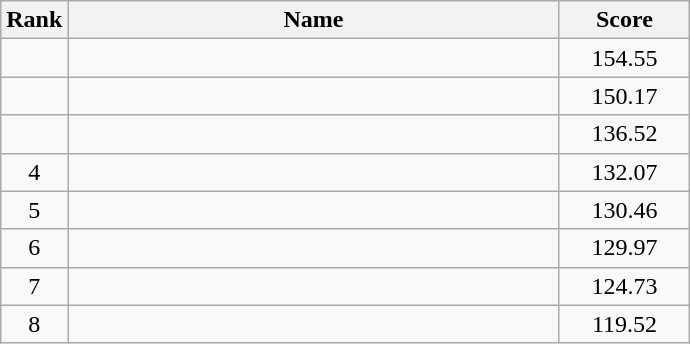<table class="wikitable">
<tr>
<th scope="col">Rank</th>
<th scope="col" style="width: 20em">Name</th>
<th scope="col" style="width: 5em">Score</th>
</tr>
<tr>
<td align="center"></td>
<td></td>
<td align="center">154.55</td>
</tr>
<tr>
<td align="center"></td>
<td></td>
<td align="center">150.17</td>
</tr>
<tr>
<td align="center"></td>
<td></td>
<td align="center">136.52</td>
</tr>
<tr>
<td align="center">4</td>
<td></td>
<td align="center">132.07</td>
</tr>
<tr>
<td align="center">5</td>
<td></td>
<td align="center">130.46</td>
</tr>
<tr>
<td align="center">6</td>
<td></td>
<td align="center">129.97</td>
</tr>
<tr>
<td align="center">7</td>
<td></td>
<td align="center">124.73</td>
</tr>
<tr>
<td align="center">8</td>
<td></td>
<td align="center">119.52</td>
</tr>
</table>
